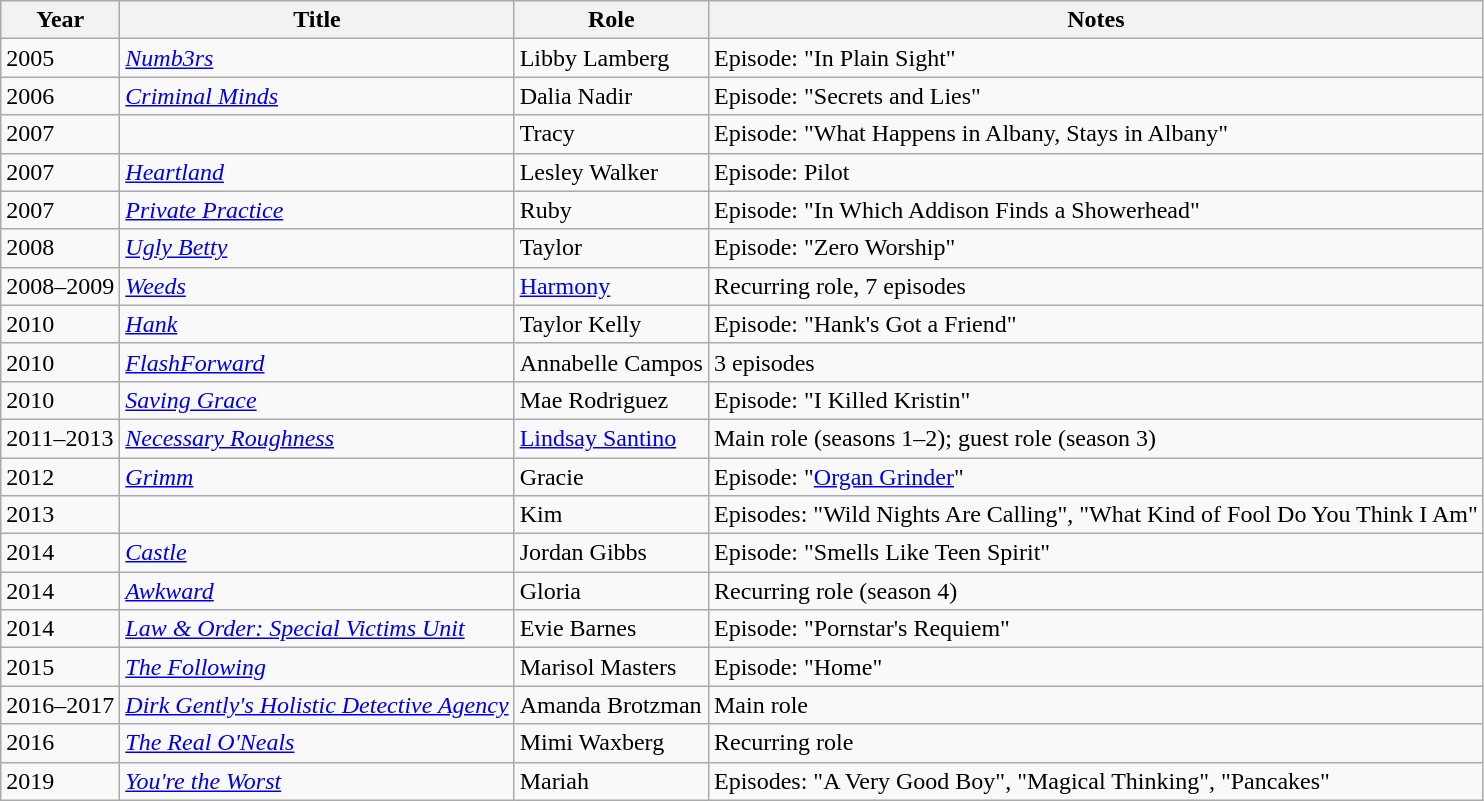<table class="wikitable sortable">
<tr>
<th>Year</th>
<th>Title</th>
<th>Role</th>
<th class="unsortable">Notes</th>
</tr>
<tr>
<td>2005</td>
<td><em><a href='#'>Numb3rs</a></em></td>
<td>Libby Lamberg</td>
<td>Episode: "In Plain Sight"</td>
</tr>
<tr>
<td>2006</td>
<td><em><a href='#'>Criminal Minds</a></em></td>
<td>Dalia Nadir</td>
<td>Episode: "Secrets and Lies"</td>
</tr>
<tr>
<td>2007</td>
<td><em></em></td>
<td>Tracy</td>
<td>Episode: "What Happens in Albany, Stays in Albany"</td>
</tr>
<tr>
<td>2007</td>
<td><em><a href='#'>Heartland</a></em></td>
<td>Lesley Walker</td>
<td>Episode: Pilot</td>
</tr>
<tr>
<td>2007</td>
<td><em><a href='#'>Private Practice</a></em></td>
<td>Ruby</td>
<td>Episode: "In Which Addison Finds a Showerhead"</td>
</tr>
<tr>
<td>2008</td>
<td><em><a href='#'>Ugly Betty</a></em></td>
<td>Taylor</td>
<td>Episode: "Zero Worship"</td>
</tr>
<tr>
<td>2008–2009</td>
<td><em><a href='#'>Weeds</a></em></td>
<td><a href='#'>Harmony</a></td>
<td>Recurring role, 7 episodes</td>
</tr>
<tr>
<td>2010</td>
<td><em><a href='#'>Hank</a></em></td>
<td>Taylor Kelly</td>
<td>Episode: "Hank's Got a Friend"</td>
</tr>
<tr>
<td>2010</td>
<td><em><a href='#'>FlashForward</a></em></td>
<td>Annabelle Campos</td>
<td>3 episodes</td>
</tr>
<tr>
<td>2010</td>
<td><em><a href='#'>Saving Grace</a></em></td>
<td>Mae Rodriguez</td>
<td>Episode: "I Killed Kristin"</td>
</tr>
<tr>
<td>2011–2013</td>
<td><em><a href='#'>Necessary Roughness</a></em></td>
<td><a href='#'>Lindsay Santino</a></td>
<td>Main role (seasons 1–2); guest role (season 3)</td>
</tr>
<tr>
<td>2012</td>
<td><em><a href='#'>Grimm</a></em></td>
<td>Gracie</td>
<td>Episode: "<a href='#'>Organ Grinder</a>"</td>
</tr>
<tr>
<td>2013</td>
<td><em></em></td>
<td>Kim</td>
<td>Episodes: "Wild Nights Are Calling", "What Kind of Fool Do You Think I Am"</td>
</tr>
<tr>
<td>2014</td>
<td><em><a href='#'>Castle</a></em></td>
<td>Jordan Gibbs</td>
<td>Episode: "Smells Like Teen Spirit"</td>
</tr>
<tr>
<td>2014</td>
<td><em><a href='#'>Awkward</a></em></td>
<td>Gloria</td>
<td>Recurring role (season 4)</td>
</tr>
<tr>
<td>2014</td>
<td><em><a href='#'>Law & Order: Special Victims Unit</a></em></td>
<td>Evie Barnes</td>
<td>Episode: "Pornstar's Requiem"</td>
</tr>
<tr>
<td>2015</td>
<td><em><a href='#'>The Following</a></em></td>
<td>Marisol Masters</td>
<td>Episode: "Home"</td>
</tr>
<tr>
<td>2016–2017</td>
<td><em><a href='#'>Dirk Gently's Holistic Detective Agency</a></em></td>
<td>Amanda Brotzman</td>
<td>Main role</td>
</tr>
<tr>
<td>2016</td>
<td><em><a href='#'>The Real O'Neals</a></em></td>
<td>Mimi Waxberg</td>
<td>Recurring role</td>
</tr>
<tr>
<td>2019</td>
<td><em><a href='#'>You're the Worst</a></em></td>
<td>Mariah</td>
<td>Episodes: "A Very Good Boy", "Magical Thinking", "Pancakes"</td>
</tr>
</table>
